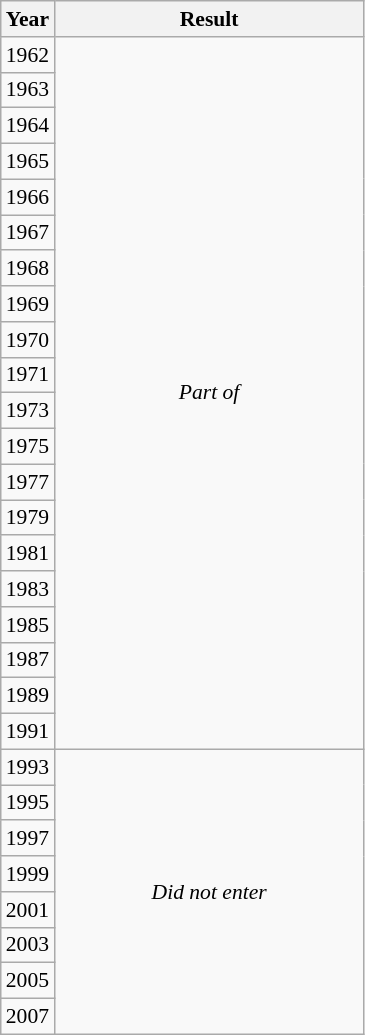<table class="wikitable" style="text-align: center; font-size:90%">
<tr>
<th>Year</th>
<th style="width:200px">Result</th>
</tr>
<tr>
<td> 1962</td>
<td rowspan="20"><em>Part of </em></td>
</tr>
<tr>
<td> 1963</td>
</tr>
<tr>
<td> 1964</td>
</tr>
<tr>
<td> 1965</td>
</tr>
<tr>
<td> 1966</td>
</tr>
<tr>
<td> 1967</td>
</tr>
<tr>
<td> 1968</td>
</tr>
<tr>
<td> 1969</td>
</tr>
<tr>
<td> 1970</td>
</tr>
<tr>
<td> 1971</td>
</tr>
<tr>
<td> 1973</td>
</tr>
<tr>
<td> 1975</td>
</tr>
<tr>
<td> 1977</td>
</tr>
<tr>
<td> 1979</td>
</tr>
<tr>
<td> 1981</td>
</tr>
<tr>
<td> 1983</td>
</tr>
<tr>
<td> 1985</td>
</tr>
<tr>
<td> 1987</td>
</tr>
<tr>
<td> 1989</td>
</tr>
<tr>
<td> 1991</td>
</tr>
<tr>
<td> 1993</td>
<td rowspan="8"><em>Did not enter</em></td>
</tr>
<tr>
<td> 1995</td>
</tr>
<tr>
<td> 1997</td>
</tr>
<tr>
<td> 1999</td>
</tr>
<tr>
<td> 2001</td>
</tr>
<tr>
<td> 2003</td>
</tr>
<tr>
<td> 2005</td>
</tr>
<tr>
<td> 2007</td>
</tr>
</table>
